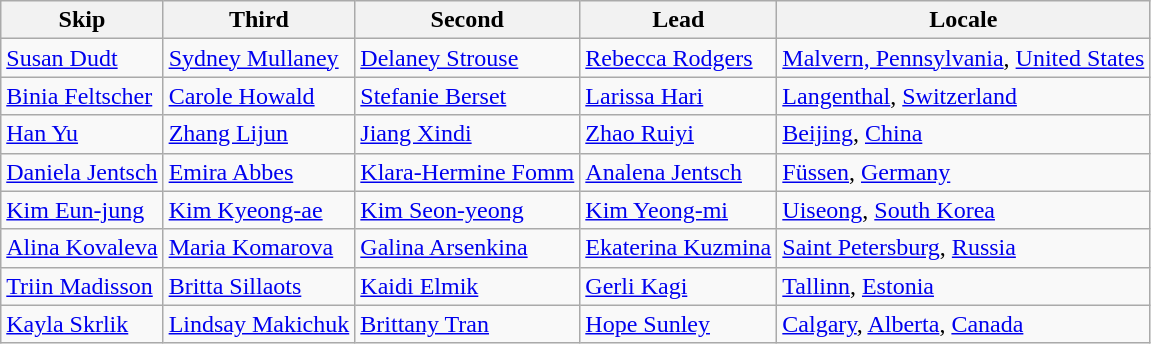<table class=wikitable>
<tr>
<th>Skip</th>
<th>Third</th>
<th>Second</th>
<th>Lead</th>
<th>Locale</th>
</tr>
<tr>
<td><a href='#'>Susan Dudt</a></td>
<td><a href='#'>Sydney Mullaney</a></td>
<td><a href='#'>Delaney Strouse</a></td>
<td><a href='#'>Rebecca Rodgers</a></td>
<td> <a href='#'>Malvern, Pennsylvania</a>, <a href='#'>United States</a></td>
</tr>
<tr>
<td><a href='#'>Binia Feltscher</a></td>
<td><a href='#'>Carole Howald</a></td>
<td><a href='#'>Stefanie Berset</a></td>
<td><a href='#'>Larissa Hari</a></td>
<td> <a href='#'>Langenthal</a>, <a href='#'>Switzerland</a></td>
</tr>
<tr>
<td><a href='#'>Han Yu</a></td>
<td><a href='#'>Zhang Lijun</a></td>
<td><a href='#'>Jiang Xindi</a></td>
<td><a href='#'>Zhao Ruiyi</a></td>
<td> <a href='#'>Beijing</a>, <a href='#'>China</a></td>
</tr>
<tr>
<td><a href='#'>Daniela Jentsch</a></td>
<td><a href='#'>Emira Abbes</a></td>
<td><a href='#'>Klara-Hermine Fomm</a></td>
<td><a href='#'>Analena Jentsch</a></td>
<td> <a href='#'>Füssen</a>, <a href='#'>Germany</a></td>
</tr>
<tr>
<td><a href='#'>Kim Eun-jung</a></td>
<td><a href='#'>Kim Kyeong-ae</a></td>
<td><a href='#'>Kim Seon-yeong</a></td>
<td><a href='#'>Kim Yeong-mi</a></td>
<td> <a href='#'>Uiseong</a>, <a href='#'>South Korea</a></td>
</tr>
<tr>
<td><a href='#'>Alina Kovaleva</a></td>
<td><a href='#'>Maria Komarova</a></td>
<td><a href='#'>Galina Arsenkina</a></td>
<td><a href='#'>Ekaterina Kuzmina</a></td>
<td> <a href='#'>Saint Petersburg</a>, <a href='#'>Russia</a></td>
</tr>
<tr>
<td><a href='#'>Triin Madisson</a></td>
<td><a href='#'>Britta Sillaots</a></td>
<td><a href='#'>Kaidi Elmik</a></td>
<td><a href='#'>Gerli Kagi</a></td>
<td> <a href='#'>Tallinn</a>, <a href='#'>Estonia</a></td>
</tr>
<tr>
<td><a href='#'>Kayla Skrlik</a></td>
<td><a href='#'>Lindsay Makichuk</a></td>
<td><a href='#'>Brittany Tran</a></td>
<td><a href='#'>Hope Sunley</a></td>
<td> <a href='#'>Calgary</a>, <a href='#'>Alberta</a>, <a href='#'>Canada</a></td>
</tr>
</table>
